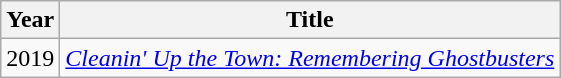<table class="wikitable">
<tr>
<th>Year</th>
<th>Title</th>
</tr>
<tr>
<td>2019</td>
<td><em><a href='#'>Cleanin' Up the Town: Remembering Ghostbusters</a></em></td>
</tr>
</table>
